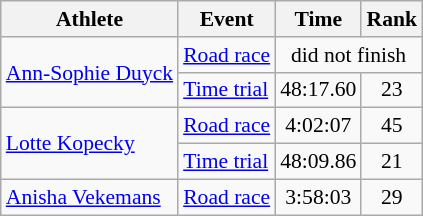<table class="wikitable" style="font-size:90%">
<tr>
<th>Athlete</th>
<th>Event</th>
<th>Time</th>
<th>Rank</th>
</tr>
<tr align=center>
<td align=left rowspan=2><a href='#'>Ann-Sophie Duyck</a></td>
<td align=left><a href='#'>Road race</a></td>
<td colspan=2>did not finish</td>
</tr>
<tr align=center>
<td align=left><a href='#'>Time trial</a></td>
<td>48:17.60</td>
<td>23</td>
</tr>
<tr align=center>
<td align=left rowspan=2><a href='#'>Lotte Kopecky</a></td>
<td align=left><a href='#'>Road race</a></td>
<td>4:02:07</td>
<td>45</td>
</tr>
<tr align=center>
<td align=left><a href='#'>Time trial</a></td>
<td>48:09.86</td>
<td>21</td>
</tr>
<tr align=center>
<td align=left><a href='#'>Anisha Vekemans</a></td>
<td align=left><a href='#'>Road race</a></td>
<td>3:58:03</td>
<td>29</td>
</tr>
</table>
